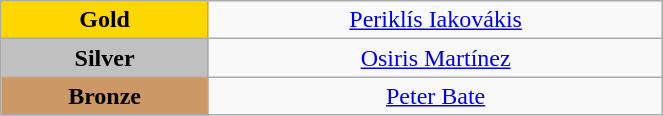<table class="wikitable" style="text-align:center; " width="35%">
<tr>
<td bgcolor="gold"><strong>Gold</strong></td>
<td><a href='#'>Periklís Iakovákis</a><br>  <small><em></em></small></td>
</tr>
<tr>
<td bgcolor="silver"><strong>Silver</strong></td>
<td><a href='#'>Osiris Martínez</a><br>  <small><em></em></small></td>
</tr>
<tr>
<td bgcolor="CC9966"><strong>Bronze</strong></td>
<td><a href='#'>Peter Bate</a><br>  <small><em></em></small></td>
</tr>
</table>
